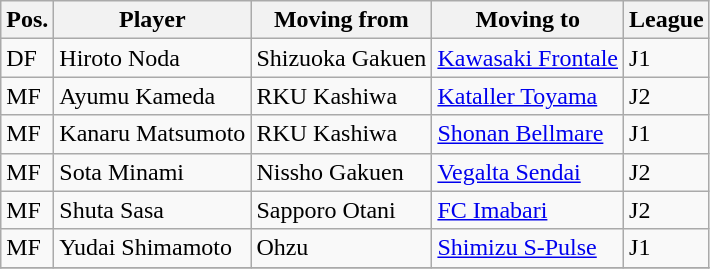<table class="wikitable sortable" style="text-align:left">
<tr>
<th>Pos.</th>
<th>Player</th>
<th>Moving from</th>
<th>Moving to</th>
<th>League</th>
</tr>
<tr>
<td>DF</td>
<td>Hiroto Noda</td>
<td>Shizuoka Gakuen</td>
<td><a href='#'>Kawasaki Frontale</a></td>
<td>J1</td>
</tr>
<tr>
<td>MF</td>
<td>Ayumu Kameda</td>
<td>RKU Kashiwa</td>
<td><a href='#'>Kataller Toyama</a></td>
<td>J2</td>
</tr>
<tr>
<td>MF</td>
<td>Kanaru Matsumoto</td>
<td>RKU Kashiwa</td>
<td><a href='#'>Shonan Bellmare</a></td>
<td>J1</td>
</tr>
<tr>
<td>MF</td>
<td>Sota Minami</td>
<td>Nissho Gakuen</td>
<td><a href='#'>Vegalta Sendai</a></td>
<td>J2</td>
</tr>
<tr>
<td>MF</td>
<td>Shuta Sasa</td>
<td>Sapporo Otani</td>
<td><a href='#'>FC Imabari</a></td>
<td>J2</td>
</tr>
<tr>
<td>MF</td>
<td>Yudai Shimamoto</td>
<td>Ohzu</td>
<td><a href='#'>Shimizu S-Pulse</a></td>
<td>J1</td>
</tr>
<tr>
</tr>
</table>
